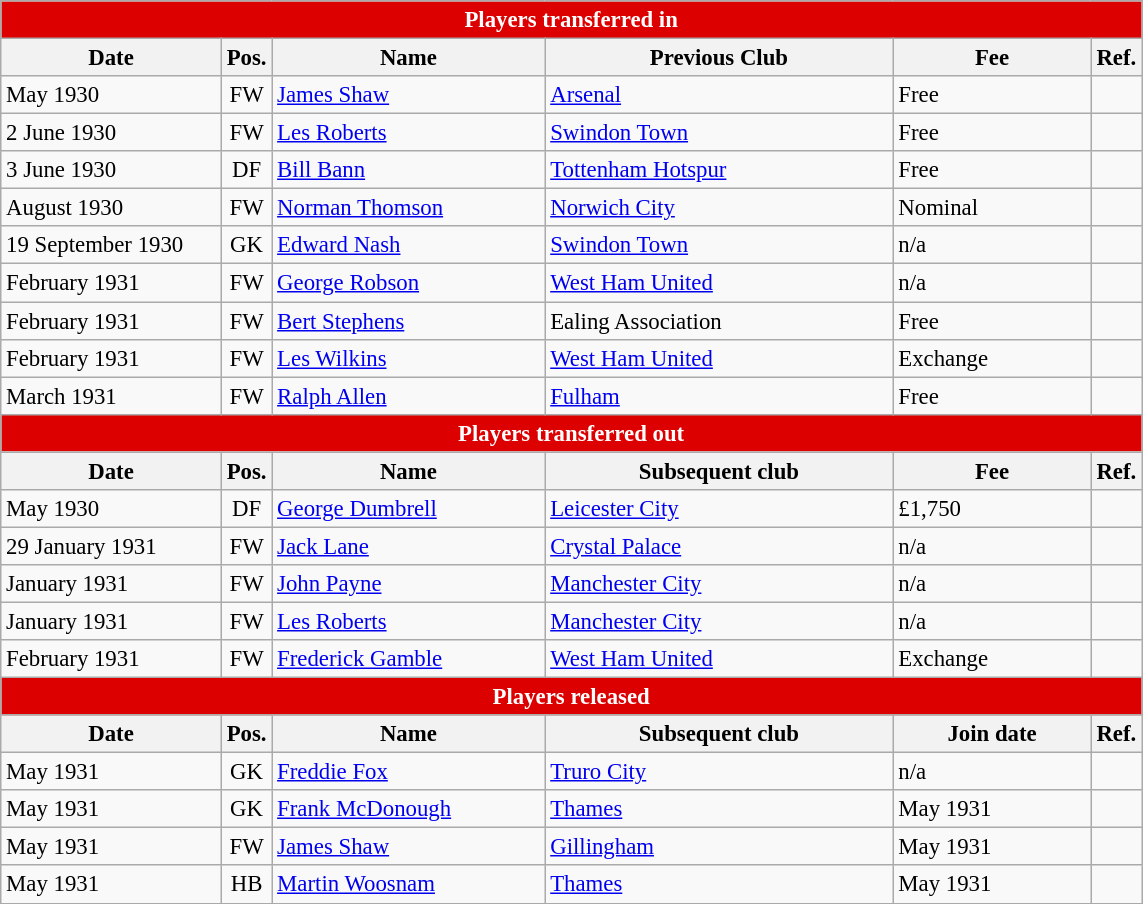<table style="font-size:95%;" class="wikitable">
<tr>
<th style="background:#d00; color:white; text-align:center;" colspan="6">Players transferred in</th>
</tr>
<tr>
<th style="width:140px;">Date</th>
<th style="width:25px;">Pos.</th>
<th style="width:175px;">Name</th>
<th style="width:225px;">Previous Club</th>
<th style="width:125px;">Fee</th>
<th style="width:25px;">Ref.</th>
</tr>
<tr>
<td>May 1930</td>
<td style="text-align:center;">FW</td>
<td> <a href='#'>James Shaw</a></td>
<td> <a href='#'>Arsenal</a></td>
<td>Free</td>
<td></td>
</tr>
<tr>
<td>2 June 1930</td>
<td style="text-align:center;">FW</td>
<td> <a href='#'>Les Roberts</a></td>
<td> <a href='#'>Swindon Town</a></td>
<td>Free</td>
<td></td>
</tr>
<tr>
<td>3 June 1930</td>
<td style="text-align:center;">DF</td>
<td> <a href='#'>Bill Bann</a></td>
<td> <a href='#'>Tottenham Hotspur</a></td>
<td>Free</td>
<td></td>
</tr>
<tr>
<td>August 1930</td>
<td style="text-align:center;">FW</td>
<td> <a href='#'>Norman Thomson</a></td>
<td> <a href='#'>Norwich City</a></td>
<td>Nominal</td>
<td></td>
</tr>
<tr>
<td>19 September 1930</td>
<td style="text-align:center;">GK</td>
<td> <a href='#'>Edward Nash</a></td>
<td> <a href='#'>Swindon Town</a></td>
<td>n/a</td>
<td></td>
</tr>
<tr>
<td>February 1931</td>
<td style="text-align:center;">FW</td>
<td> <a href='#'>George Robson</a></td>
<td> <a href='#'>West Ham United</a></td>
<td>n/a</td>
<td></td>
</tr>
<tr>
<td>February 1931</td>
<td style="text-align:center;">FW</td>
<td> <a href='#'>Bert Stephens</a></td>
<td> Ealing Association</td>
<td>Free</td>
<td></td>
</tr>
<tr>
<td>February 1931</td>
<td style="text-align:center;">FW</td>
<td> <a href='#'>Les Wilkins</a></td>
<td> <a href='#'>West Ham United</a></td>
<td>Exchange</td>
<td></td>
</tr>
<tr>
<td>March 1931</td>
<td style="text-align:center;">FW</td>
<td> <a href='#'>Ralph Allen</a></td>
<td> <a href='#'>Fulham</a></td>
<td>Free</td>
<td></td>
</tr>
<tr>
<th style="background:#d00; color:white; text-align:center;" colspan="6">Players transferred out</th>
</tr>
<tr>
<th>Date</th>
<th>Pos.</th>
<th>Name</th>
<th>Subsequent club</th>
<th>Fee</th>
<th>Ref.</th>
</tr>
<tr>
<td>May 1930</td>
<td style="text-align:center;">DF</td>
<td> <a href='#'>George Dumbrell</a></td>
<td> <a href='#'>Leicester City</a></td>
<td>£1,750</td>
<td></td>
</tr>
<tr>
<td>29 January 1931</td>
<td style="text-align:center;">FW</td>
<td> <a href='#'>Jack Lane</a></td>
<td> <a href='#'>Crystal Palace</a></td>
<td>n/a</td>
<td></td>
</tr>
<tr>
<td>January 1931</td>
<td style="text-align:center;">FW</td>
<td> <a href='#'>John Payne</a></td>
<td> <a href='#'>Manchester City</a></td>
<td>n/a</td>
<td></td>
</tr>
<tr>
<td>January 1931</td>
<td style="text-align:center;">FW</td>
<td> <a href='#'>Les Roberts</a></td>
<td> <a href='#'>Manchester City</a></td>
<td>n/a</td>
<td></td>
</tr>
<tr>
<td>February 1931</td>
<td style="text-align:center;">FW</td>
<td> <a href='#'>Frederick Gamble</a></td>
<td> <a href='#'>West Ham United</a></td>
<td>Exchange</td>
<td></td>
</tr>
<tr>
<th style="background:#d00; color:white; text-align:center;" colspan="6">Players released</th>
</tr>
<tr>
<th>Date</th>
<th>Pos.</th>
<th>Name</th>
<th>Subsequent club</th>
<th>Join date</th>
<th>Ref.</th>
</tr>
<tr>
<td>May 1931</td>
<td style="text-align:center;">GK</td>
<td> <a href='#'>Freddie Fox</a></td>
<td> <a href='#'>Truro City</a></td>
<td>n/a</td>
<td></td>
</tr>
<tr>
<td>May 1931</td>
<td style="text-align:center;">GK</td>
<td> <a href='#'>Frank McDonough</a></td>
<td> <a href='#'>Thames</a></td>
<td>May 1931</td>
<td></td>
</tr>
<tr>
<td>May 1931</td>
<td style="text-align:center;">FW</td>
<td> <a href='#'>James Shaw</a></td>
<td> <a href='#'>Gillingham</a></td>
<td>May 1931</td>
<td></td>
</tr>
<tr>
<td>May 1931</td>
<td style="text-align:center;">HB</td>
<td> <a href='#'>Martin Woosnam</a></td>
<td> <a href='#'>Thames</a></td>
<td>May 1931</td>
<td></td>
</tr>
</table>
